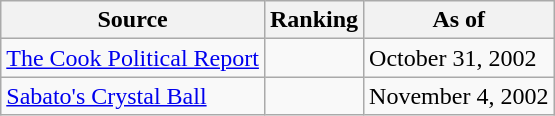<table class="wikitable">
<tr>
<th>Source</th>
<th>Ranking</th>
<th>As of</th>
</tr>
<tr>
<td><a href='#'>The Cook Political Report</a></td>
<td></td>
<td>October 31, 2002</td>
</tr>
<tr>
<td><a href='#'>Sabato's Crystal Ball</a></td>
<td></td>
<td>November 4, 2002</td>
</tr>
</table>
